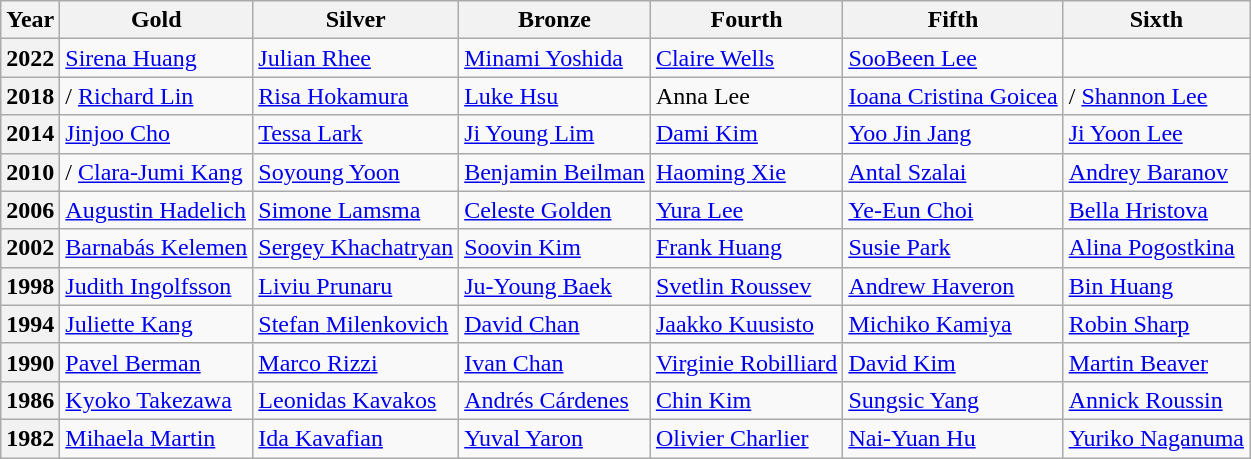<table class="wikitable">
<tr>
<th>Year</th>
<th>Gold</th>
<th>Silver</th>
<th>Bronze</th>
<th>Fourth</th>
<th>Fifth</th>
<th>Sixth</th>
</tr>
<tr>
<th>2022</th>
<td><a href='#'>Sirena Huang</a></td>
<td><a href='#'>Julian Rhee</a></td>
<td><a href='#'>Minami Yoshida</a></td>
<td><a href='#'>Claire Wells</a></td>
<td><a href='#'>SooBeen Lee</a></td>
<td></td>
</tr>
<tr>
<th>2018</th>
<td>/ <a href='#'>Richard Lin</a></td>
<td> <a href='#'>Risa Hokamura</a></td>
<td> <a href='#'>Luke Hsu</a></td>
<td> Anna Lee</td>
<td> <a href='#'>Ioana Cristina Goicea</a></td>
<td>/ <a href='#'>Shannon Lee</a></td>
</tr>
<tr>
<th>2014</th>
<td> <a href='#'>Jinjoo Cho</a></td>
<td> <a href='#'>Tessa Lark</a></td>
<td> <a href='#'>Ji Young Lim</a></td>
<td> <a href='#'>Dami Kim</a></td>
<td> <a href='#'>Yoo Jin Jang</a></td>
<td> <a href='#'>Ji Yoon Lee</a></td>
</tr>
<tr>
<th>2010</th>
<td>/ <a href='#'>Clara-Jumi Kang</a></td>
<td> <a href='#'>Soyoung Yoon</a></td>
<td> <a href='#'>Benjamin Beilman</a></td>
<td> <a href='#'>Haoming Xie</a></td>
<td> <a href='#'>Antal Szalai</a></td>
<td> <a href='#'>Andrey Baranov</a></td>
</tr>
<tr>
<th>2006</th>
<td> <a href='#'>Augustin Hadelich</a></td>
<td> <a href='#'>Simone Lamsma</a></td>
<td> <a href='#'>Celeste Golden</a></td>
<td> <a href='#'>Yura Lee</a></td>
<td> <a href='#'>Ye-Eun Choi</a></td>
<td> <a href='#'>Bella Hristova</a></td>
</tr>
<tr>
<th>2002</th>
<td> <a href='#'>Barnabás Kelemen</a></td>
<td> <a href='#'>Sergey Khachatryan</a></td>
<td> <a href='#'>Soovin Kim</a></td>
<td> <a href='#'>Frank Huang</a></td>
<td> <a href='#'>Susie Park</a></td>
<td> <a href='#'>Alina Pogostkina</a></td>
</tr>
<tr>
<th>1998</th>
<td> <a href='#'>Judith Ingolfsson</a></td>
<td> <a href='#'>Liviu Prunaru</a></td>
<td> <a href='#'>Ju-Young Baek</a></td>
<td> <a href='#'>Svetlin Roussev</a></td>
<td> <a href='#'>Andrew Haveron</a></td>
<td> <a href='#'>Bin Huang</a></td>
</tr>
<tr>
<th>1994</th>
<td> <a href='#'>Juliette Kang</a></td>
<td> <a href='#'>Stefan Milenkovich</a></td>
<td> <a href='#'>David Chan</a></td>
<td> <a href='#'>Jaakko Kuusisto</a></td>
<td> <a href='#'>Michiko Kamiya</a></td>
<td> <a href='#'>Robin Sharp</a></td>
</tr>
<tr>
<th>1990</th>
<td> <a href='#'>Pavel Berman</a></td>
<td> <a href='#'>Marco Rizzi</a></td>
<td> <a href='#'>Ivan Chan</a></td>
<td> <a href='#'>Virginie Robilliard</a></td>
<td> <a href='#'>David Kim</a></td>
<td> <a href='#'>Martin Beaver</a></td>
</tr>
<tr>
<th>1986</th>
<td> <a href='#'>Kyoko Takezawa</a></td>
<td> <a href='#'>Leonidas Kavakos</a></td>
<td> <a href='#'>Andrés Cárdenes</a></td>
<td> <a href='#'>Chin Kim</a></td>
<td> <a href='#'>Sungsic Yang</a></td>
<td> <a href='#'>Annick Roussin</a></td>
</tr>
<tr>
<th>1982</th>
<td> <a href='#'>Mihaela Martin</a></td>
<td> <a href='#'>Ida Kavafian</a></td>
<td> <a href='#'>Yuval Yaron</a></td>
<td> <a href='#'>Olivier Charlier</a></td>
<td> <a href='#'>Nai-Yuan Hu</a></td>
<td> <a href='#'>Yuriko Naganuma</a></td>
</tr>
</table>
